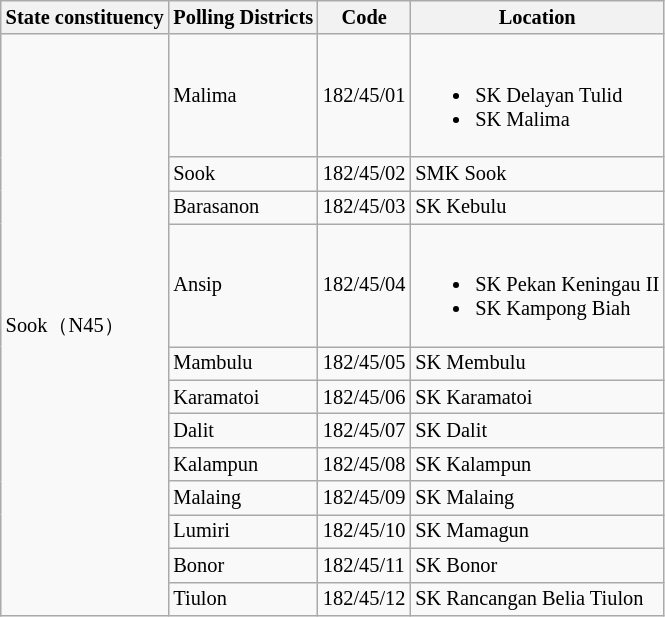<table class="wikitable sortable mw-collapsible" style="white-space:nowrap;font-size:85%">
<tr>
<th>State constituency</th>
<th>Polling Districts</th>
<th>Code</th>
<th>Location</th>
</tr>
<tr>
<td rowspan="12">Sook（N45）</td>
<td>Malima</td>
<td>182/45/01</td>
<td><br><ul><li>SK Delayan Tulid</li><li>SK Malima</li></ul></td>
</tr>
<tr>
<td>Sook</td>
<td>182/45/02</td>
<td>SMK Sook</td>
</tr>
<tr>
<td>Barasanon</td>
<td>182/45/03</td>
<td>SK Kebulu</td>
</tr>
<tr>
<td>Ansip</td>
<td>182/45/04</td>
<td><br><ul><li>SK Pekan Keningau II</li><li>SK Kampong Biah</li></ul></td>
</tr>
<tr>
<td>Mambulu</td>
<td>182/45/05</td>
<td>SK Membulu</td>
</tr>
<tr>
<td>Karamatoi</td>
<td>182/45/06</td>
<td>SK Karamatoi</td>
</tr>
<tr>
<td>Dalit</td>
<td>182/45/07</td>
<td>SK Dalit</td>
</tr>
<tr>
<td>Kalampun</td>
<td>182/45/08</td>
<td>SK Kalampun</td>
</tr>
<tr>
<td>Malaing</td>
<td>182/45/09</td>
<td>SK Malaing</td>
</tr>
<tr>
<td>Lumiri</td>
<td>182/45/10</td>
<td>SK Mamagun</td>
</tr>
<tr>
<td>Bonor</td>
<td>182/45/11</td>
<td>SK Bonor</td>
</tr>
<tr>
<td>Tiulon</td>
<td>182/45/12</td>
<td>SK Rancangan Belia Tiulon</td>
</tr>
</table>
